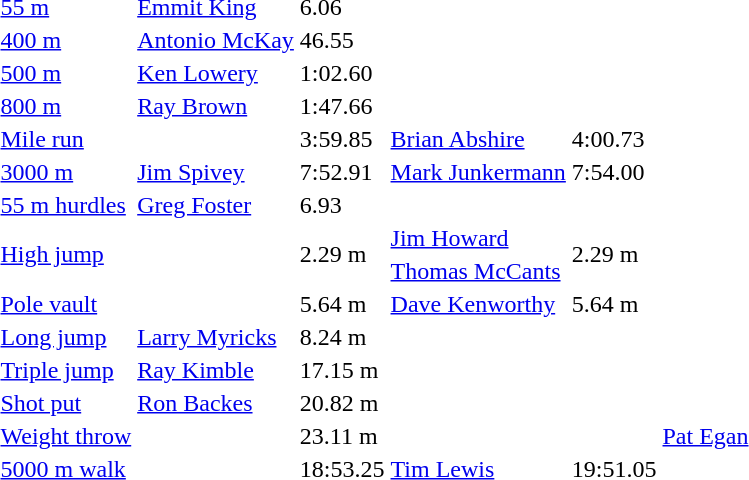<table>
<tr>
<td><a href='#'>55 m</a></td>
<td><a href='#'>Emmit King</a></td>
<td>6.06</td>
<td></td>
<td></td>
<td></td>
<td></td>
</tr>
<tr>
<td><a href='#'>400 m</a></td>
<td><a href='#'>Antonio McKay</a></td>
<td>46.55</td>
<td></td>
<td></td>
<td></td>
<td></td>
</tr>
<tr>
<td><a href='#'>500 m</a></td>
<td><a href='#'>Ken Lowery</a></td>
<td>1:02.60</td>
<td></td>
<td></td>
<td></td>
<td></td>
</tr>
<tr>
<td><a href='#'>800 m</a></td>
<td><a href='#'>Ray Brown</a></td>
<td>1:47.66</td>
<td></td>
<td></td>
<td></td>
<td></td>
</tr>
<tr>
<td><a href='#'>Mile run</a></td>
<td></td>
<td>3:59.85</td>
<td><a href='#'>Brian Abshire</a></td>
<td>4:00.73</td>
<td></td>
<td></td>
</tr>
<tr>
<td><a href='#'>3000 m</a></td>
<td><a href='#'>Jim Spivey</a></td>
<td>7:52.91</td>
<td><a href='#'>Mark Junkermann</a></td>
<td>7:54.00</td>
<td></td>
<td></td>
</tr>
<tr>
<td><a href='#'>55 m hurdles</a></td>
<td><a href='#'>Greg Foster</a></td>
<td>6.93</td>
<td></td>
<td></td>
<td></td>
<td></td>
</tr>
<tr>
<td rowspan=2><a href='#'>High jump</a></td>
<td rowspan=2></td>
<td rowspan=2>2.29 m</td>
<td><a href='#'>Jim Howard</a></td>
<td rowspan=2>2.29 m</td>
<td rowspan=2></td>
<td rowspan=2></td>
</tr>
<tr>
<td><a href='#'>Thomas McCants</a></td>
</tr>
<tr>
<td><a href='#'>Pole vault</a></td>
<td></td>
<td>5.64 m</td>
<td><a href='#'>Dave Kenworthy</a></td>
<td>5.64 m</td>
<td></td>
<td></td>
</tr>
<tr>
<td><a href='#'>Long jump</a></td>
<td><a href='#'>Larry Myricks</a></td>
<td>8.24 m</td>
<td></td>
<td></td>
<td></td>
<td></td>
</tr>
<tr>
<td><a href='#'>Triple jump</a></td>
<td><a href='#'>Ray Kimble</a></td>
<td>17.15 m</td>
<td></td>
<td></td>
<td></td>
<td></td>
</tr>
<tr>
<td><a href='#'>Shot put</a></td>
<td><a href='#'>Ron Backes</a></td>
<td>20.82 m</td>
<td></td>
<td></td>
<td></td>
<td></td>
</tr>
<tr>
<td><a href='#'>Weight throw</a></td>
<td></td>
<td>23.11 m</td>
<td></td>
<td></td>
<td><a href='#'>Pat Egan</a></td>
<td></td>
</tr>
<tr>
<td><a href='#'>5000 m walk</a></td>
<td></td>
<td>18:53.25</td>
<td><a href='#'>Tim Lewis</a></td>
<td>19:51.05</td>
<td></td>
<td></td>
</tr>
</table>
